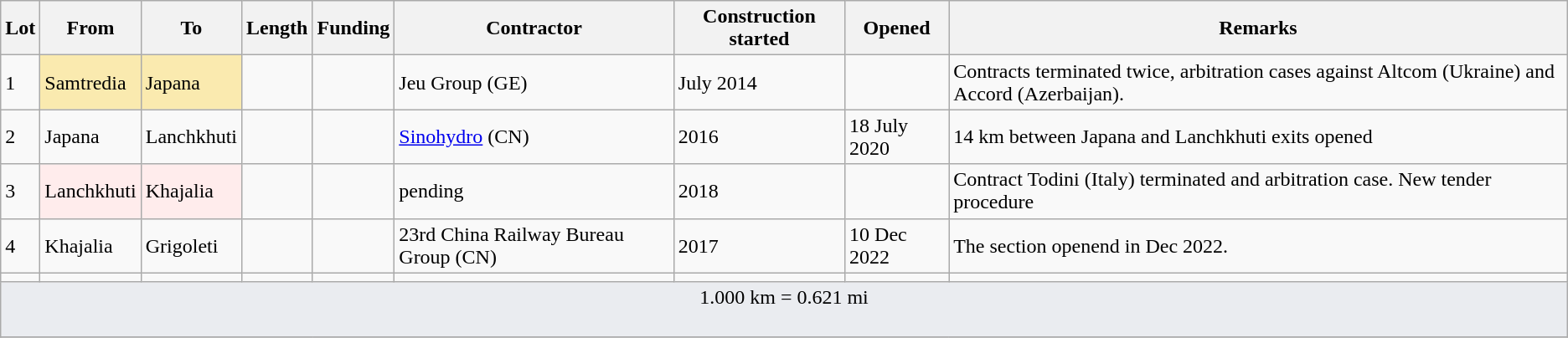<table class="wikitable">
<tr>
<th>Lot</th>
<th>From</th>
<th>To</th>
<th>Length</th>
<th>Funding</th>
<th>Contractor</th>
<th>Construction started</th>
<th>Opened</th>
<th>Remarks</th>
</tr>
<tr>
<td>1</td>
<td style="background-color:#faeaaf;">Samtredia</td>
<td style="background-color:#faeaaf;">Japana</td>
<td></td>
<td></td>
<td>Jeu Group (GE)</td>
<td>July 2014</td>
<td></td>
<td>Contracts terminated twice, arbitration cases against Altcom (Ukraine) and Accord (Azerbaijan).</td>
</tr>
<tr>
<td>2</td>
<td>Japana</td>
<td>Lanchkhuti</td>
<td></td>
<td></td>
<td><a href='#'>Sinohydro</a> (CN)</td>
<td>2016</td>
<td>18 July 2020</td>
<td>14 km between Japana and Lanchkhuti exits opened</td>
</tr>
<tr>
<td>3</td>
<td style="background-color:#FFECEC;">Lanchkhuti</td>
<td style="background-color:#FFECEC;">Khajalia</td>
<td></td>
<td></td>
<td>pending</td>
<td>2018</td>
<td></td>
<td>Contract Todini (Italy) terminated and arbitration case. New tender procedure</td>
</tr>
<tr>
<td>4</td>
<td>Khajalia</td>
<td>Grigoleti</td>
<td></td>
<td></td>
<td>23rd China Railway Bureau Group (CN)</td>
<td>2017</td>
<td>10 Dec 2022</td>
<td>The section openend in Dec 2022.</td>
</tr>
<tr>
<td></td>
<td></td>
<td></td>
<td><strong></strong></td>
<td></td>
<td></td>
<td></td>
<td></td>
<td></td>
</tr>
<tr>
<td colspan=9 class="wikitable" style="align:center;text-align:center;background-color:#eaecf0">1.000 km = 0.621 mi<br><br></td>
</tr>
<tr>
</tr>
</table>
